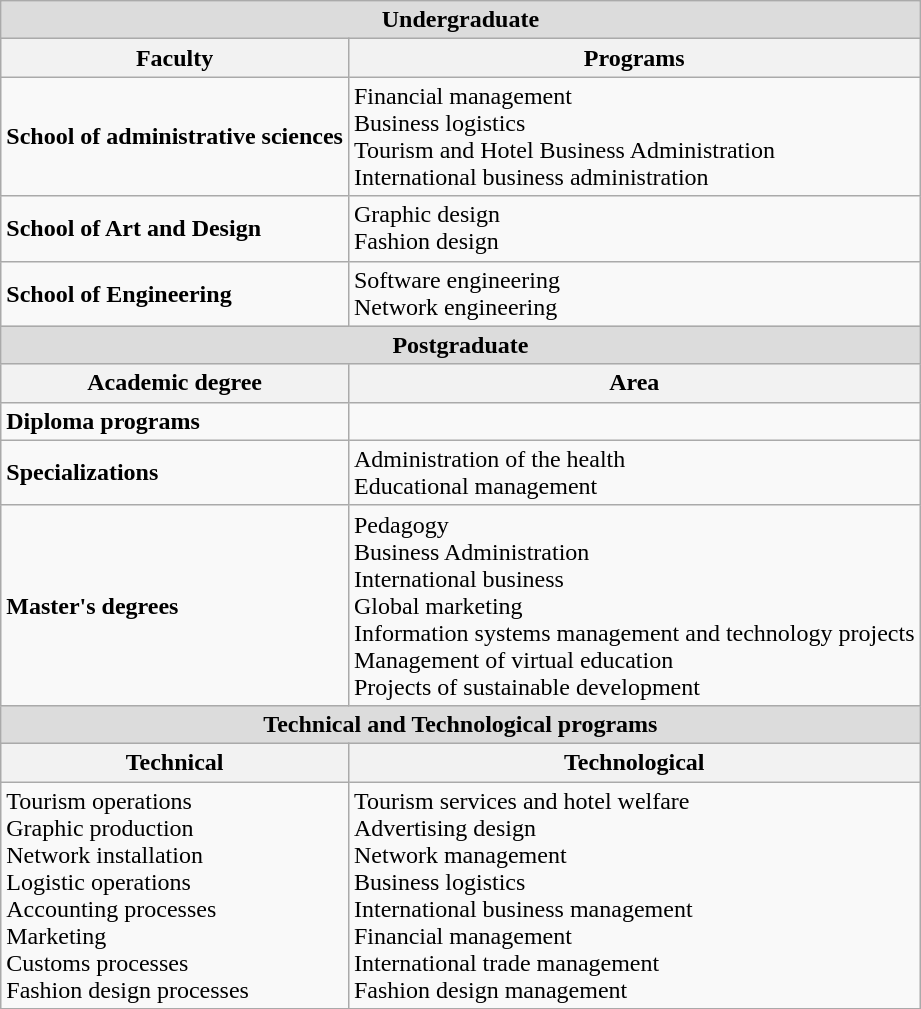<table class="wikitable">
<tr>
<th style="text-align:center; background:Gainsboro" colspan="2">Undergraduate</th>
</tr>
<tr>
<th>Faculty</th>
<th>Programs</th>
</tr>
<tr>
<td><strong>School of administrative sciences</strong></td>
<td>Financial management<br>Business logistics<br>Tourism and Hotel Business Administration<br>International business administration</td>
</tr>
<tr>
<td><strong>School of Art and Design</strong></td>
<td>Graphic design<br>Fashion design</td>
</tr>
<tr>
<td><strong>School of Engineering</strong></td>
<td>Software engineering<br>Network engineering</td>
</tr>
<tr>
<th style="text-align:center; background:Gainsboro" colspan="2">Postgraduate</th>
</tr>
<tr>
<th>Academic degree</th>
<th>Area</th>
</tr>
<tr>
<td><strong>Diploma programs</strong></td>
<td></td>
</tr>
<tr>
<td><strong>Specializations</strong></td>
<td>Administration of the health<br>Educational management</td>
</tr>
<tr>
<td><strong>Master's degrees</strong></td>
<td>Pedagogy<br>Business Administration<br>International business<br>Global marketing<br>Information systems management and technology projects<br>Management of virtual education<br>Projects of sustainable development</td>
</tr>
<tr>
<th style="text-align:center; background:Gainsboro" colspan="2">Technical and Technological programs</th>
</tr>
<tr>
<th>Technical</th>
<th>Technological</th>
</tr>
<tr>
<td>Tourism operations<br>Graphic production<br>Network installation<br>Logistic operations<br>Accounting processes<br>Marketing<br>Customs processes<br>Fashion design processes</td>
<td>Tourism services and hotel welfare<br>Advertising design<br>Network management<br>Business logistics<br>International business management<br>Financial management<br>International trade management<br>Fashion design management</td>
</tr>
<tr>
</tr>
</table>
